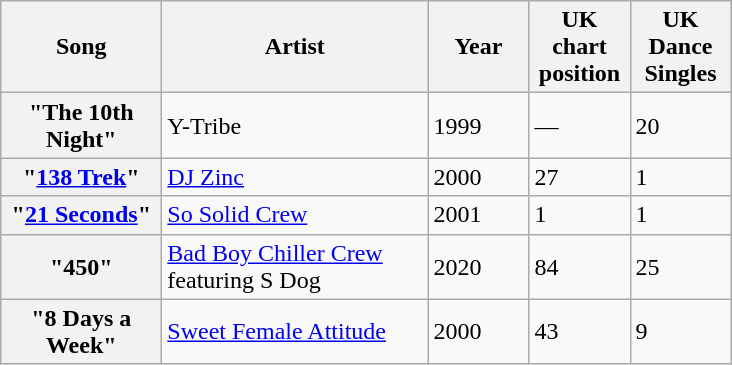<table class="wikitable plainrowheaders">
<tr>
<th scope="col" style="width:100px;">Song</th>
<th scope="col" style="width:170px;">Artist</th>
<th scope="col" style="width:60px;">Year</th>
<th scope="col" style="width:60px;">UK chart position</th>
<th scope="col" style="width:60px;">UK Dance Singles</th>
</tr>
<tr>
<th scope="row">"The 10th Night"</th>
<td>Y-Tribe</td>
<td>1999</td>
<td>—</td>
<td>20</td>
</tr>
<tr>
<th scope="row">"<a href='#'>138 Trek</a>"</th>
<td><a href='#'>DJ Zinc</a></td>
<td>2000</td>
<td>27</td>
<td>1</td>
</tr>
<tr>
<th scope="row">"<a href='#'>21 Seconds</a>"</th>
<td><a href='#'>So Solid Crew</a></td>
<td>2001</td>
<td>1</td>
<td>1</td>
</tr>
<tr>
<th scope="row">"450"</th>
<td><a href='#'>Bad Boy Chiller Crew</a> featuring S Dog</td>
<td>2020</td>
<td>84</td>
<td>25</td>
</tr>
<tr>
<th scope="row">"8 Days a Week"</th>
<td><a href='#'>Sweet Female Attitude</a></td>
<td>2000</td>
<td>43</td>
<td>9</td>
</tr>
</table>
